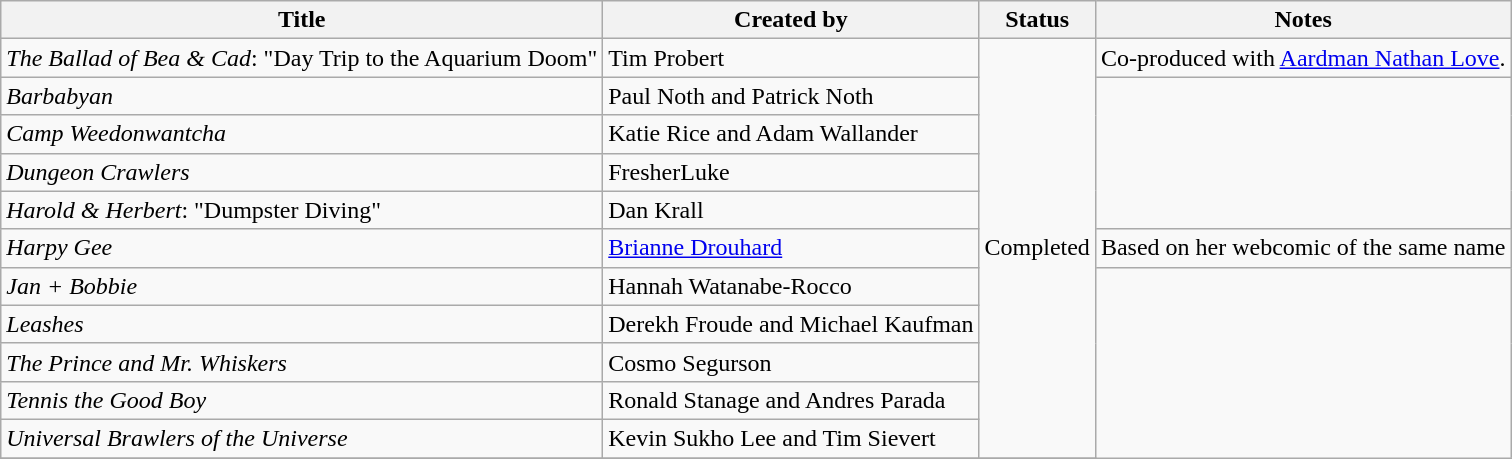<table class="wikitable sortable">
<tr>
<th>Title</th>
<th>Created by</th>
<th>Status</th>
<th>Notes</th>
</tr>
<tr>
<td><em>The Ballad of Bea & Cad</em>: "Day Trip to the Aquarium Doom"</td>
<td>Tim Probert</td>
<td rowspan="11">Completed</td>
<td>Co-produced with <a href='#'>Aardman Nathan Love</a>.</td>
</tr>
<tr>
<td><em>Barbabyan</em></td>
<td>Paul Noth and Patrick Noth</td>
<td rowspan="4"></td>
</tr>
<tr>
<td><em>Camp Weedonwantcha</em></td>
<td>Katie Rice and Adam Wallander</td>
</tr>
<tr>
<td><em>Dungeon Crawlers</em></td>
<td>FresherLuke</td>
</tr>
<tr>
<td><em>Harold & Herbert</em>: "Dumpster Diving"</td>
<td>Dan Krall</td>
</tr>
<tr>
<td><em>Harpy Gee</em></td>
<td><a href='#'>Brianne Drouhard</a></td>
<td>Based on her webcomic of the same name</td>
</tr>
<tr>
<td><em>Jan + Bobbie</em></td>
<td>Hannah Watanabe-Rocco</td>
<td rowspan="6"></td>
</tr>
<tr>
<td><em>Leashes</em></td>
<td>Derekh Froude and Michael Kaufman</td>
</tr>
<tr>
<td><em>The Prince and Mr. Whiskers</em></td>
<td>Cosmo Segurson</td>
</tr>
<tr>
<td><em>Tennis the Good Boy</em></td>
<td>Ronald Stanage and Andres Parada</td>
</tr>
<tr>
<td><em>Universal Brawlers of the Universe</em></td>
<td>Kevin Sukho Lee and Tim Sievert</td>
</tr>
<tr>
</tr>
</table>
